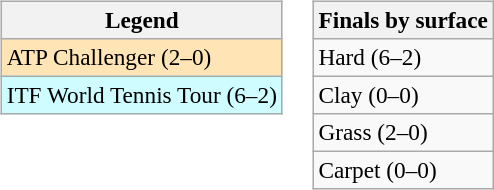<table>
<tr valign=top>
<td><br><table class=wikitable style=font-size:97%>
<tr>
<th>Legend</th>
</tr>
<tr bgcolor=moccasin>
<td>ATP Challenger (2–0)</td>
</tr>
<tr bgcolor=cffcff>
<td>ITF World Tennis Tour (6–2)</td>
</tr>
</table>
</td>
<td><br><table class=wikitable style=font-size:97%>
<tr>
<th>Finals by surface</th>
</tr>
<tr>
<td>Hard (6–2)</td>
</tr>
<tr>
<td>Clay (0–0)</td>
</tr>
<tr>
<td>Grass (2–0)</td>
</tr>
<tr>
<td>Carpet (0–0)</td>
</tr>
</table>
</td>
</tr>
</table>
